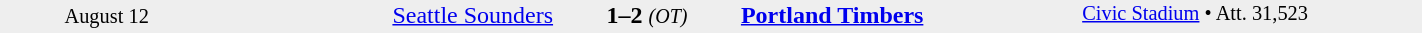<table style="width:75%; background:#eee;" cellspacing="0">
<tr>
<td rowspan="3" style="text-align:center; font-size:85%; width:15%;">August 12</td>
<td style="width:24%; text-align:right;"><a href='#'>Seattle Sounders</a></td>
<td style="text-align:center; width:13%;"><strong>1–2</strong> <em><small>(OT)</small></em></td>
<td width=24%><strong><a href='#'>Portland Timbers</a></strong></td>
<td rowspan="3" style="font-size:85%; vertical-align:top;"><a href='#'>Civic Stadium</a> • Att. 31,523</td>
</tr>
<tr style=font-size:85%>
<td align=right valign=top></td>
<td valign=top></td>
<td align=left valign=top></td>
</tr>
</table>
